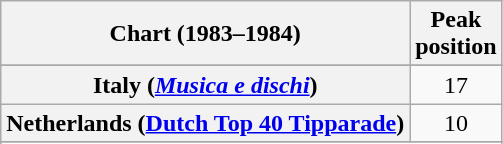<table class="wikitable sortable plainrowheaders" style="text-align:center">
<tr>
<th scope="col">Chart (1983–1984)</th>
<th scope="col">Peak<br>position</th>
</tr>
<tr>
</tr>
<tr>
<th scope="row">Italy (<em><a href='#'>Musica e dischi</a></em>)</th>
<td>17</td>
</tr>
<tr>
<th scope="row">Netherlands (<a href='#'>Dutch Top 40 Tipparade</a>)</th>
<td>10</td>
</tr>
<tr>
</tr>
<tr>
</tr>
<tr>
</tr>
<tr>
</tr>
<tr>
</tr>
<tr>
</tr>
</table>
